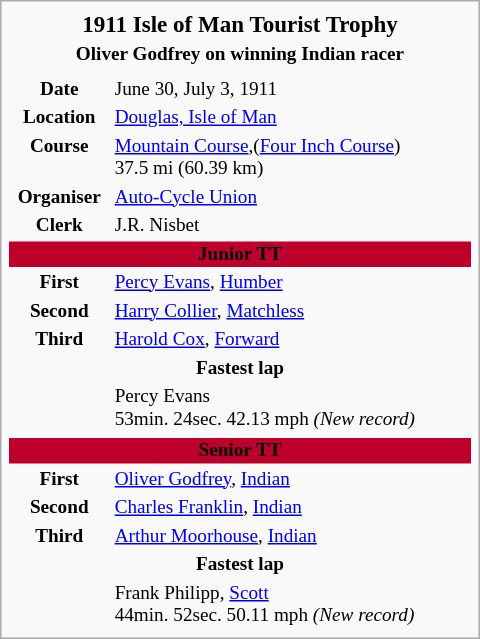<table class="infobox" style="width:25em; font-size:80%;">
<tr>
<th colspan="2"  style="background:; text-align:center;"><big><span>1911 Isle of Man Tourist Trophy</span></big></th>
</tr>
<tr>
<th colspan="2">Oliver Godfrey on winning Indian racer</th>
</tr>
<tr>
<th></th>
<td></td>
</tr>
<tr>
<th>Date</th>
<td valign="top">June 30, July 3, 1911</td>
</tr>
<tr>
<th>Location</th>
<td valign="top"><a href='#'>Douglas, Isle of Man</a></td>
</tr>
<tr>
<th>Course</th>
<td valign="top"><a href='#'>Mountain Course</a>,(<a href='#'>Four Inch Course</a>) <br> 37.5 mi (60.39 km)</td>
</tr>
<tr>
<th>Organiser</th>
<td valign="top"><a href='#'>Auto-Cycle Union</a></td>
</tr>
<tr>
<th>Clerk</th>
<td valign="top">J.R. Nisbet</td>
</tr>
<tr>
<th colspan="2"  style="background:#bd002b; text-align:center;"><span>Junior TT</span></th>
</tr>
<tr>
<th>First</th>
<td valign="top"><a href='#'>Percy Evans</a>, <a href='#'>Humber</a></td>
</tr>
<tr>
<th>Second</th>
<td valign="top"><a href='#'>Harry Collier</a>, <a href='#'>Matchless</a></td>
</tr>
<tr>
<th>Third</th>
<td valign="top"><a href='#'>Harold Cox</a>, <a href='#'>Forward</a></td>
</tr>
<tr>
<th colspan="2"  style="background:#; text-align:center;"><span>Fastest lap</span></th>
</tr>
<tr>
<th></th>
<td valign="top">Percy Evans <br> 53min. 24sec. 42.13 mph <em>(New record)</em></td>
</tr>
<tr>
</tr>
<tr>
<th colspan="2"  style="background:#bd002b; text-align:center;"><span>Senior TT</span></th>
</tr>
<tr>
<th>First</th>
<td valign="top"><a href='#'>Oliver Godfrey</a>, <a href='#'>Indian</a></td>
</tr>
<tr>
<th>Second</th>
<td valign="top"><a href='#'>Charles Franklin</a>, <a href='#'>Indian</a></td>
</tr>
<tr>
<th>Third</th>
<td valign="top"><a href='#'>Arthur Moorhouse</a>, <a href='#'>Indian</a></td>
</tr>
<tr>
<th colspan="2"  style="background:#; text-align:center;"><span>Fastest lap</span></th>
</tr>
<tr>
<th></th>
<td valign="top">Frank Philipp, <a href='#'>Scott</a> <br> 44min. 52sec. 50.11 mph <em>(New record)</em></td>
</tr>
<tr>
</tr>
</table>
